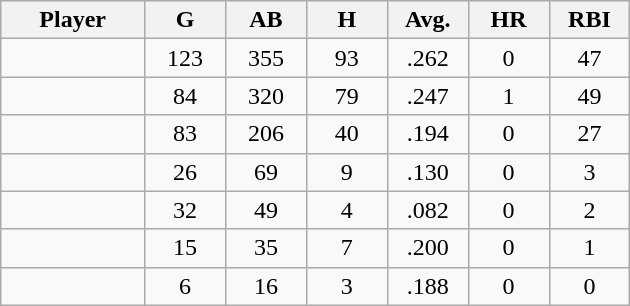<table class="wikitable sortable">
<tr>
<th bgcolor="#DDDDFF" width="16%">Player</th>
<th bgcolor="#DDDDFF" width="9%">G</th>
<th bgcolor="#DDDDFF" width="9%">AB</th>
<th bgcolor="#DDDDFF" width="9%">H</th>
<th bgcolor="#DDDDFF" width="9%">Avg.</th>
<th bgcolor="#DDDDFF" width="9%">HR</th>
<th bgcolor="#DDDDFF" width="9%">RBI</th>
</tr>
<tr align="center">
<td></td>
<td>123</td>
<td>355</td>
<td>93</td>
<td>.262</td>
<td>0</td>
<td>47</td>
</tr>
<tr align="center">
<td></td>
<td>84</td>
<td>320</td>
<td>79</td>
<td>.247</td>
<td>1</td>
<td>49</td>
</tr>
<tr align="center">
<td></td>
<td>83</td>
<td>206</td>
<td>40</td>
<td>.194</td>
<td>0</td>
<td>27</td>
</tr>
<tr align="center">
<td></td>
<td>26</td>
<td>69</td>
<td>9</td>
<td>.130</td>
<td>0</td>
<td>3</td>
</tr>
<tr align="center">
<td></td>
<td>32</td>
<td>49</td>
<td>4</td>
<td>.082</td>
<td>0</td>
<td>2</td>
</tr>
<tr align="center">
<td></td>
<td>15</td>
<td>35</td>
<td>7</td>
<td>.200</td>
<td>0</td>
<td>1</td>
</tr>
<tr align="center">
<td></td>
<td>6</td>
<td>16</td>
<td>3</td>
<td>.188</td>
<td>0</td>
<td>0</td>
</tr>
</table>
